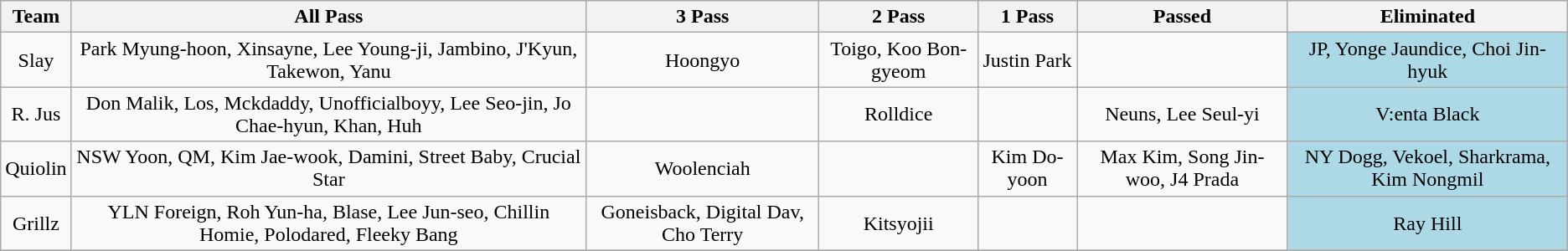<table class="wikitable" style="text-align:center">
<tr>
<th>Team</th>
<th>All Pass</th>
<th>3 Pass</th>
<th>2 Pass</th>
<th>1 Pass</th>
<th>Passed</th>
<th>Eliminated</th>
</tr>
<tr>
<td>Slay</td>
<td>Park Myung-hoon, Xinsayne, Lee Young-ji, Jambino, J'Kyun, Takewon, Yanu</td>
<td>Hoongyo</td>
<td>Toigo, Koo Bon-gyeom</td>
<td>Justin Park</td>
<td></td>
<td style="background:lightblue">JP, Yonge Jaundice, Choi Jin-hyuk</td>
</tr>
<tr>
<td>R. Jus</td>
<td>Don Malik, Los, Mckdaddy, Unofficialboyy, Lee Seo-jin, Jo Chae-hyun, Khan, Huh</td>
<td></td>
<td>Rolldice</td>
<td></td>
<td>Neuns, Lee Seul-yi</td>
<td style="background:lightblue">V:enta Black</td>
</tr>
<tr>
<td>Quiolin</td>
<td>NSW Yoon, QM, Kim Jae-wook, Damini, Street Baby, Crucial Star</td>
<td>Woolenciah</td>
<td></td>
<td>Kim Do-yoon</td>
<td>Max Kim, Song Jin-woo, J4 Prada</td>
<td style="background:lightblue">NY Dogg, Vekoel, Sharkrama, Kim Nongmil</td>
</tr>
<tr>
<td>Grillz</td>
<td>YLN Foreign, Roh Yun-ha, Blase, Lee Jun-seo, Chillin Homie, Polodared, Fleeky Bang</td>
<td>Goneisback, Digital Dav, Cho Terry</td>
<td>Kitsyojii</td>
<td></td>
<td></td>
<td style="background:lightblue">Ray Hill</td>
</tr>
<tr>
</tr>
</table>
